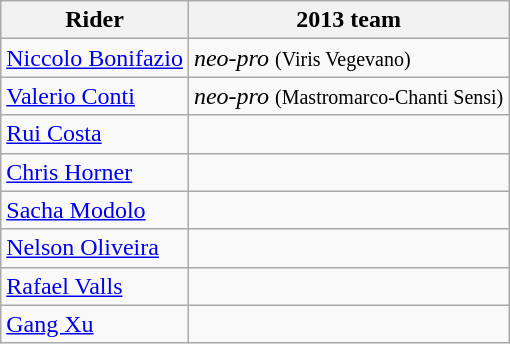<table class="wikitable">
<tr>
<th>Rider</th>
<th>2013 team</th>
</tr>
<tr>
<td><a href='#'>Niccolo Bonifazio</a></td>
<td><em>neo-pro</em> <small>(Viris Vegevano)</small></td>
</tr>
<tr>
<td><a href='#'>Valerio Conti</a></td>
<td><em>neo-pro</em> <small>(Mastromarco-Chanti Sensi)</small></td>
</tr>
<tr>
<td><a href='#'>Rui Costa</a></td>
<td></td>
</tr>
<tr>
<td><a href='#'>Chris Horner</a></td>
<td></td>
</tr>
<tr>
<td><a href='#'>Sacha Modolo</a></td>
<td></td>
</tr>
<tr>
<td><a href='#'>Nelson Oliveira</a></td>
<td></td>
</tr>
<tr>
<td><a href='#'>Rafael Valls</a></td>
<td></td>
</tr>
<tr>
<td><a href='#'>Gang Xu</a></td>
<td></td>
</tr>
</table>
